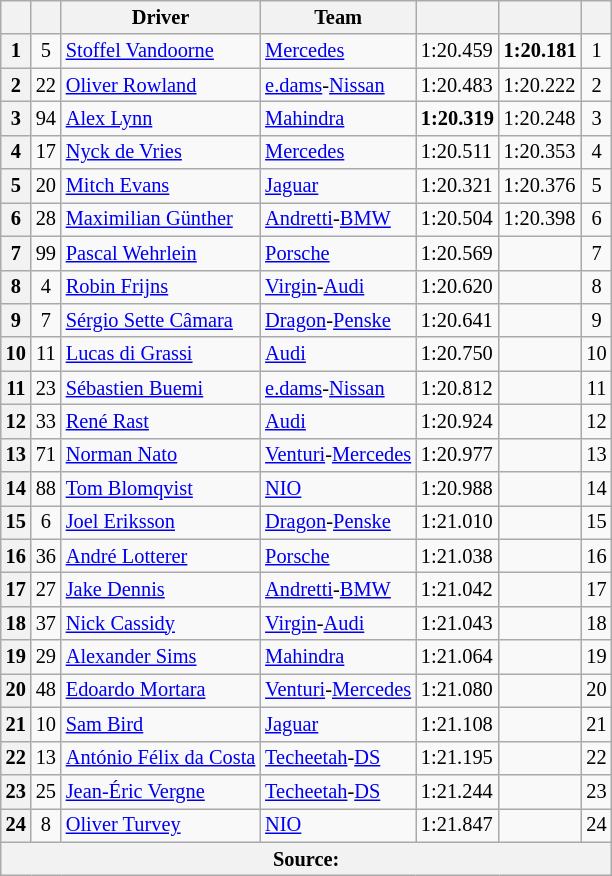<table class="wikitable sortable" style="font-size: 85%">
<tr>
<th scope="col"></th>
<th scope="col"></th>
<th scope="col">Driver</th>
<th scope="col">Team</th>
<th scope="col"></th>
<th scope="col"></th>
<th scope="col"></th>
</tr>
<tr>
<th scope="row">1</th>
<td align="center">5</td>
<td data-sort-value="VAN"> <a href='#'>Stoffel Vandoorne</a></td>
<td><a href='#'>Mercedes</a></td>
<td>1:20.459</td>
<td><strong>1:20.181</strong></td>
<td align="center">1</td>
</tr>
<tr>
<th scope="row">2</th>
<td align="center">22</td>
<td data-sort-value="ROW"> <a href='#'>Oliver Rowland</a></td>
<td><a href='#'>e.dams</a>-<a href='#'>Nissan</a></td>
<td>1:20.483</td>
<td>1:20.222</td>
<td align="center">2</td>
</tr>
<tr>
<th scope="row">3</th>
<td align="center">94</td>
<td data-sort-value="LYN"> <a href='#'>Alex Lynn</a></td>
<td><a href='#'>Mahindra</a></td>
<td><strong>1:20.319</strong></td>
<td>1:20.248</td>
<td align="center">3</td>
</tr>
<tr>
<th scope="row">4</th>
<td align="center">17</td>
<td data-sort-value="DEV"> <a href='#'>Nyck de Vries</a></td>
<td><a href='#'>Mercedes</a></td>
<td>1:20.511</td>
<td>1:20.353</td>
<td align="center">4</td>
</tr>
<tr>
<th scope="row">5</th>
<td align="center">20</td>
<td data-sort-value="EVA"> <a href='#'>Mitch Evans</a></td>
<td><a href='#'>Jaguar</a></td>
<td>1:20.321</td>
<td>1:20.376</td>
<td align="center">5</td>
</tr>
<tr>
<th scope="row">6</th>
<td align="center">28</td>
<td data-sort-value="GUE"> <a href='#'>Maximilian Günther</a></td>
<td><a href='#'>Andretti</a>-<a href='#'>BMW</a></td>
<td>1:20.504</td>
<td>1:20.398</td>
<td align="center">6</td>
</tr>
<tr>
<th scope="row">7</th>
<td align="center">99</td>
<td data-sort-value="WEH"> <a href='#'>Pascal Wehrlein</a></td>
<td><a href='#'>Porsche</a></td>
<td>1:20.569</td>
<td></td>
<td align="center">7</td>
</tr>
<tr>
<th scope="row">8</th>
<td align="center">4</td>
<td data-sort-value="FRI"> <a href='#'>Robin Frijns</a></td>
<td><a href='#'>Virgin</a>-<a href='#'>Audi</a></td>
<td>1:20.620</td>
<td></td>
<td align="center">8</td>
</tr>
<tr>
<th scope="row">9</th>
<td align="center">7</td>
<td data-sort-value="SET"> <a href='#'>Sérgio Sette Câmara</a></td>
<td><a href='#'>Dragon</a>-<a href='#'>Penske</a></td>
<td>1:20.641</td>
<td></td>
<td align="center">9</td>
</tr>
<tr>
<th scope="row">10</th>
<td align="center">11</td>
<td data-sort-value="DIG"> <a href='#'>Lucas di Grassi</a></td>
<td><a href='#'>Audi</a></td>
<td>1:20.750</td>
<td></td>
<td align="center">10</td>
</tr>
<tr>
<th scope="row">11</th>
<td align="center">23</td>
<td data-sort-value="BUE"> <a href='#'>Sébastien Buemi</a></td>
<td><a href='#'>e.dams</a>-<a href='#'>Nissan</a></td>
<td>1:20.812</td>
<td></td>
<td align="center">11</td>
</tr>
<tr>
<th scope="row">12</th>
<td align="center">33</td>
<td data-sort-value="RAS"> <a href='#'>René Rast</a></td>
<td><a href='#'>Audi</a></td>
<td>1:20.924</td>
<td></td>
<td align="center">12</td>
</tr>
<tr>
<th scope="row">13</th>
<td align="center">71</td>
<td data-sort-value="NAT"> <a href='#'>Norman Nato</a></td>
<td><a href='#'>Venturi</a>-<a href='#'>Mercedes</a></td>
<td>1:20.977</td>
<td></td>
<td align="center">13</td>
</tr>
<tr>
<th scope="row">14</th>
<td align="center">88</td>
<td data-sort-value="BLO"> <a href='#'>Tom Blomqvist</a></td>
<td><a href='#'>NIO</a></td>
<td>1:20.988</td>
<td></td>
<td align="center">14</td>
</tr>
<tr>
<th scope="row">15</th>
<td align="center">6</td>
<td data-sort-value="ERI"> <a href='#'>Joel Eriksson</a></td>
<td><a href='#'>Dragon</a>-<a href='#'>Penske</a></td>
<td>1:21.010</td>
<td></td>
<td align="center">15</td>
</tr>
<tr>
<th scope="row">16</th>
<td align="center">36</td>
<td data-sort-value="LOT"> <a href='#'>André Lotterer</a></td>
<td><a href='#'>Porsche</a></td>
<td>1:21.038</td>
<td></td>
<td align="center">16</td>
</tr>
<tr>
<th scope="row">17</th>
<td align="center">27</td>
<td data-sort-value="DEN"> <a href='#'>Jake Dennis</a></td>
<td><a href='#'>Andretti</a>-<a href='#'>BMW</a></td>
<td>1:21.042</td>
<td></td>
<td align="center">17</td>
</tr>
<tr>
<th scope="row">18</th>
<td align="center">37</td>
<td data-sort-value="CAS"> <a href='#'>Nick Cassidy</a></td>
<td><a href='#'>Virgin</a>-<a href='#'>Audi</a></td>
<td>1:21.043</td>
<td></td>
<td align="center">18</td>
</tr>
<tr>
<th scope="row">19</th>
<td align="center">29</td>
<td data-sort-value="SIM"> <a href='#'>Alexander Sims</a></td>
<td><a href='#'>Mahindra</a></td>
<td>1:21.064</td>
<td></td>
<td align="center">19</td>
</tr>
<tr>
<th scope="row">20</th>
<td align="center">48</td>
<td data-sort-value="MOR"> <a href='#'>Edoardo Mortara</a></td>
<td><a href='#'>Venturi</a>-<a href='#'>Mercedes</a></td>
<td>1:21.080</td>
<td></td>
<td align="center">20</td>
</tr>
<tr>
<th scope="row">21</th>
<td align="center">10</td>
<td data-sort-value="BIR"> <a href='#'>Sam Bird</a></td>
<td><a href='#'>Jaguar</a></td>
<td>1:21.108</td>
<td></td>
<td align="center">21</td>
</tr>
<tr>
<th scope="row">22</th>
<td align="center">13</td>
<td data-sort-value="DAC"> <a href='#'>António Félix da Costa</a></td>
<td><a href='#'>Techeetah</a>-<a href='#'>DS</a></td>
<td>1:21.195</td>
<td></td>
<td align="center">22</td>
</tr>
<tr>
<th scope="row">23</th>
<td align="center">25</td>
<td data-sort-value="JEV"> <a href='#'>Jean-Éric Vergne</a></td>
<td><a href='#'>Techeetah</a>-<a href='#'>DS</a></td>
<td>1:21.244</td>
<td></td>
<td align="center">23</td>
</tr>
<tr>
<th scope="row">24</th>
<td align="center">8</td>
<td data-sort-value="TUR"> <a href='#'>Oliver Turvey</a></td>
<td><a href='#'>NIO</a></td>
<td>1:21.847</td>
<td></td>
<td align="center">24</td>
</tr>
<tr>
<th colspan="7">Source:</th>
</tr>
</table>
